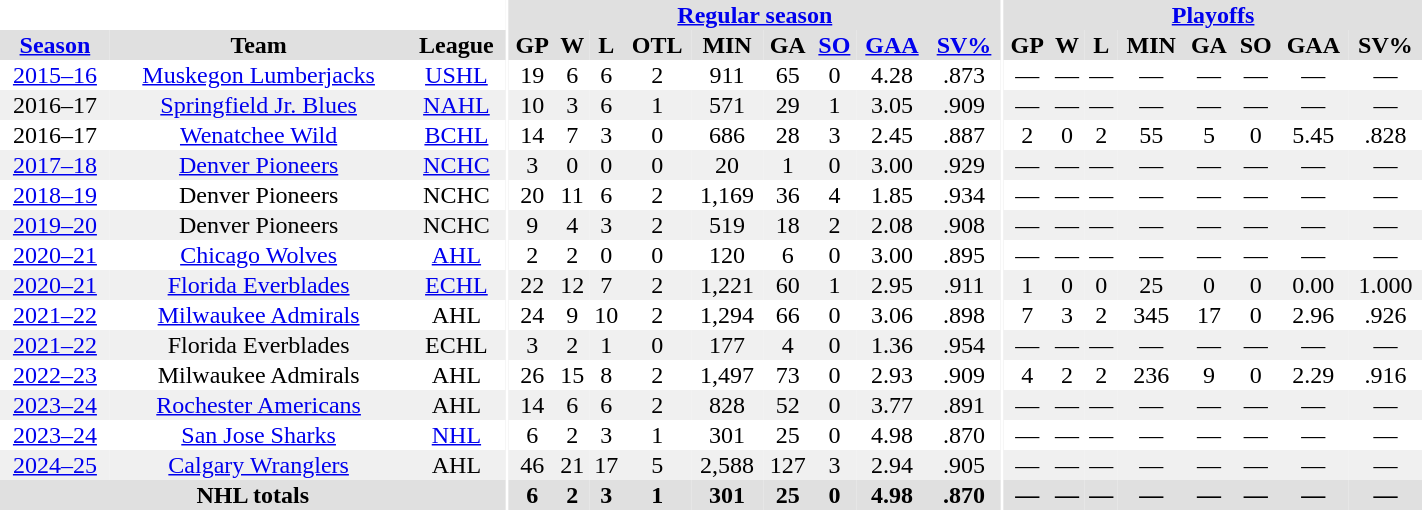<table border="0" cellpadding="1" cellspacing="0" style="width:75%; text-align:center;">
<tr bgcolor="#e0e0e0">
<th colspan="3" bgcolor="#ffffff"></th>
<th rowspan="99" bgcolor="#ffffff"></th>
<th colspan="9" bgcolor="#e0e0e0"><a href='#'>Regular season</a></th>
<th rowspan="99" bgcolor="#ffffff"></th>
<th colspan="8" bgcolor="#e0e0e0"><a href='#'>Playoffs</a></th>
</tr>
<tr bgcolor="#e0e0e0">
<th><a href='#'>Season</a></th>
<th>Team</th>
<th>League</th>
<th>GP</th>
<th>W</th>
<th>L</th>
<th>OTL</th>
<th>MIN</th>
<th>GA</th>
<th><a href='#'>SO</a></th>
<th><a href='#'>GAA</a></th>
<th><a href='#'>SV%</a></th>
<th>GP</th>
<th>W</th>
<th>L</th>
<th>MIN</th>
<th>GA</th>
<th>SO</th>
<th>GAA</th>
<th>SV%</th>
</tr>
<tr>
<td><a href='#'>2015–16</a></td>
<td><a href='#'>Muskegon Lumberjacks</a></td>
<td><a href='#'>USHL</a></td>
<td>19</td>
<td>6</td>
<td>6</td>
<td>2</td>
<td>911</td>
<td>65</td>
<td>0</td>
<td>4.28</td>
<td>.873</td>
<td>—</td>
<td>—</td>
<td>—</td>
<td>—</td>
<td>—</td>
<td>—</td>
<td>—</td>
<td>—</td>
</tr>
<tr bgcolor="#f0f0f0">
<td>2016–17</td>
<td><a href='#'>Springfield Jr. Blues</a></td>
<td><a href='#'>NAHL</a></td>
<td>10</td>
<td>3</td>
<td>6</td>
<td>1</td>
<td>571</td>
<td>29</td>
<td>1</td>
<td>3.05</td>
<td>.909</td>
<td>—</td>
<td>—</td>
<td>—</td>
<td>—</td>
<td>—</td>
<td>—</td>
<td>—</td>
<td>—</td>
</tr>
<tr>
<td>2016–17</td>
<td><a href='#'>Wenatchee Wild</a></td>
<td><a href='#'>BCHL</a></td>
<td>14</td>
<td>7</td>
<td>3</td>
<td>0</td>
<td>686</td>
<td>28</td>
<td>3</td>
<td>2.45</td>
<td>.887</td>
<td>2</td>
<td>0</td>
<td>2</td>
<td>55</td>
<td>5</td>
<td>0</td>
<td>5.45</td>
<td>.828</td>
</tr>
<tr bgcolor="#f0f0f0">
<td><a href='#'>2017–18</a></td>
<td><a href='#'>Denver Pioneers</a></td>
<td><a href='#'>NCHC</a></td>
<td>3</td>
<td>0</td>
<td>0</td>
<td>0</td>
<td>20</td>
<td>1</td>
<td>0</td>
<td>3.00</td>
<td>.929</td>
<td>—</td>
<td>—</td>
<td>—</td>
<td>—</td>
<td>—</td>
<td>—</td>
<td>—</td>
<td>—</td>
</tr>
<tr>
<td><a href='#'>2018–19</a></td>
<td>Denver Pioneers</td>
<td>NCHC</td>
<td>20</td>
<td>11</td>
<td>6</td>
<td>2</td>
<td>1,169</td>
<td>36</td>
<td>4</td>
<td>1.85</td>
<td>.934</td>
<td>—</td>
<td>—</td>
<td>—</td>
<td>—</td>
<td>—</td>
<td>—</td>
<td>—</td>
<td>—</td>
</tr>
<tr bgcolor="#f0f0f0">
<td><a href='#'>2019–20</a></td>
<td>Denver Pioneers</td>
<td>NCHC</td>
<td>9</td>
<td>4</td>
<td>3</td>
<td>2</td>
<td>519</td>
<td>18</td>
<td>2</td>
<td>2.08</td>
<td>.908</td>
<td>—</td>
<td>—</td>
<td>—</td>
<td>—</td>
<td>—</td>
<td>—</td>
<td>—</td>
<td>—</td>
</tr>
<tr>
<td><a href='#'>2020–21</a></td>
<td><a href='#'>Chicago Wolves</a></td>
<td><a href='#'>AHL</a></td>
<td>2</td>
<td>2</td>
<td>0</td>
<td>0</td>
<td>120</td>
<td>6</td>
<td>0</td>
<td>3.00</td>
<td>.895</td>
<td>—</td>
<td>—</td>
<td>—</td>
<td>—</td>
<td>—</td>
<td>—</td>
<td>—</td>
<td>—</td>
</tr>
<tr bgcolor="#f0f0f0">
<td><a href='#'>2020–21</a></td>
<td><a href='#'>Florida Everblades</a></td>
<td><a href='#'>ECHL</a></td>
<td>22</td>
<td>12</td>
<td>7</td>
<td>2</td>
<td>1,221</td>
<td>60</td>
<td>1</td>
<td>2.95</td>
<td>.911</td>
<td>1</td>
<td>0</td>
<td>0</td>
<td>25</td>
<td>0</td>
<td>0</td>
<td>0.00</td>
<td>1.000</td>
</tr>
<tr>
<td><a href='#'>2021–22</a></td>
<td><a href='#'>Milwaukee Admirals</a></td>
<td>AHL</td>
<td>24</td>
<td>9</td>
<td>10</td>
<td>2</td>
<td>1,294</td>
<td>66</td>
<td>0</td>
<td>3.06</td>
<td>.898</td>
<td>7</td>
<td>3</td>
<td>2</td>
<td>345</td>
<td>17</td>
<td>0</td>
<td>2.96</td>
<td>.926</td>
</tr>
<tr bgcolor="#f0f0f0">
<td><a href='#'>2021–22</a></td>
<td>Florida Everblades</td>
<td>ECHL</td>
<td>3</td>
<td>2</td>
<td>1</td>
<td>0</td>
<td>177</td>
<td>4</td>
<td>0</td>
<td>1.36</td>
<td>.954</td>
<td>—</td>
<td>—</td>
<td>—</td>
<td>—</td>
<td>—</td>
<td>—</td>
<td>—</td>
<td>—</td>
</tr>
<tr>
<td><a href='#'>2022–23</a></td>
<td>Milwaukee Admirals</td>
<td>AHL</td>
<td>26</td>
<td>15</td>
<td>8</td>
<td>2</td>
<td>1,497</td>
<td>73</td>
<td>0</td>
<td>2.93</td>
<td>.909</td>
<td>4</td>
<td>2</td>
<td>2</td>
<td>236</td>
<td>9</td>
<td>0</td>
<td>2.29</td>
<td>.916</td>
</tr>
<tr bgcolor="#f0f0f0">
<td><a href='#'>2023–24</a></td>
<td><a href='#'>Rochester Americans</a></td>
<td>AHL</td>
<td>14</td>
<td>6</td>
<td>6</td>
<td>2</td>
<td>828</td>
<td>52</td>
<td>0</td>
<td>3.77</td>
<td>.891</td>
<td>—</td>
<td>—</td>
<td>—</td>
<td>—</td>
<td>—</td>
<td>—</td>
<td>—</td>
<td>—</td>
</tr>
<tr>
<td><a href='#'>2023–24</a></td>
<td><a href='#'>San Jose Sharks</a></td>
<td><a href='#'>NHL</a></td>
<td>6</td>
<td>2</td>
<td>3</td>
<td>1</td>
<td>301</td>
<td>25</td>
<td>0</td>
<td>4.98</td>
<td>.870</td>
<td>—</td>
<td>—</td>
<td>—</td>
<td>—</td>
<td>—</td>
<td>—</td>
<td>—</td>
<td>—</td>
</tr>
<tr bgcolor="#f0f0f0">
<td><a href='#'>2024–25</a></td>
<td><a href='#'>Calgary Wranglers</a></td>
<td>AHL</td>
<td>46</td>
<td>21</td>
<td>17</td>
<td>5</td>
<td>2,588</td>
<td>127</td>
<td>3</td>
<td>2.94</td>
<td>.905</td>
<td>—</td>
<td>—</td>
<td>—</td>
<td>—</td>
<td>—</td>
<td>—</td>
<td>—</td>
<td>—</td>
</tr>
<tr bgcolor="#e0e0e0">
<th colspan="3">NHL totals</th>
<th>6</th>
<th>2</th>
<th>3</th>
<th>1</th>
<th>301</th>
<th>25</th>
<th>0</th>
<th>4.98</th>
<th>.870</th>
<th>—</th>
<th>—</th>
<th>—</th>
<th>—</th>
<th>—</th>
<th>—</th>
<th>—</th>
<th>—</th>
</tr>
</table>
